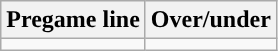<table class="wikitable">
<tr align="center">
<th>Pregame line</th>
<th>Over/under</th>
</tr>
<tr align="center">
<td></td>
<td></td>
</tr>
</table>
